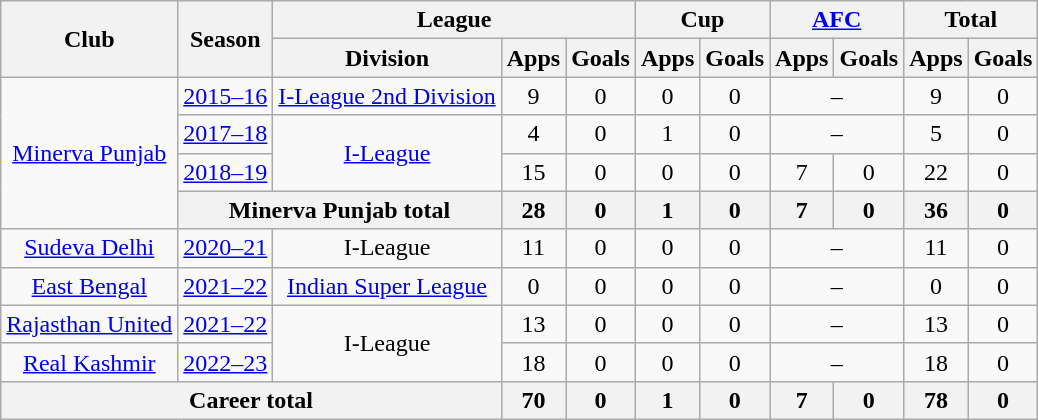<table class="wikitable" style="text-align: center;">
<tr>
<th rowspan="2">Club</th>
<th rowspan="2">Season</th>
<th colspan="3">League</th>
<th colspan="2">Cup</th>
<th colspan="2"><a href='#'>AFC</a></th>
<th colspan="2">Total</th>
</tr>
<tr>
<th>Division</th>
<th>Apps</th>
<th>Goals</th>
<th>Apps</th>
<th>Goals</th>
<th>Apps</th>
<th>Goals</th>
<th>Apps</th>
<th>Goals</th>
</tr>
<tr>
<td rowspan="4"><a href='#'>Minerva Punjab</a></td>
<td><a href='#'>2015–16</a></td>
<td rowspan="1"><a href='#'>I-League 2nd Division</a></td>
<td>9</td>
<td>0</td>
<td>0</td>
<td>0</td>
<td colspan="2">–</td>
<td>9</td>
<td>0</td>
</tr>
<tr>
<td><a href='#'>2017–18</a></td>
<td rowspan="2"><a href='#'>I-League</a></td>
<td>4</td>
<td>0</td>
<td>1</td>
<td>0</td>
<td colspan="2">–</td>
<td>5</td>
<td>0</td>
</tr>
<tr>
<td><a href='#'>2018–19</a></td>
<td>15</td>
<td>0</td>
<td>0</td>
<td>0</td>
<td>7</td>
<td>0</td>
<td>22</td>
<td>0</td>
</tr>
<tr>
<th colspan="2">Minerva Punjab total</th>
<th>28</th>
<th>0</th>
<th>1</th>
<th>0</th>
<th>7</th>
<th>0</th>
<th>36</th>
<th>0</th>
</tr>
<tr>
<td rowspan="1"><a href='#'>Sudeva Delhi</a></td>
<td><a href='#'>2020–21</a></td>
<td rowspan="1">I-League</td>
<td>11</td>
<td>0</td>
<td>0</td>
<td>0</td>
<td colspan="2">–</td>
<td>11</td>
<td>0</td>
</tr>
<tr>
<td rowspan="1"><a href='#'>East Bengal</a></td>
<td><a href='#'>2021–22</a></td>
<td rowspan="1"><a href='#'>Indian Super League</a></td>
<td>0</td>
<td>0</td>
<td>0</td>
<td>0</td>
<td colspan="2">–</td>
<td>0</td>
<td>0</td>
</tr>
<tr>
<td rowspan="1"><a href='#'>Rajasthan United</a></td>
<td><a href='#'>2021–22</a></td>
<td rowspan="2">I-League</td>
<td>13</td>
<td>0</td>
<td>0</td>
<td>0</td>
<td colspan="2">–</td>
<td>13</td>
<td>0</td>
</tr>
<tr>
<td rowspan="1"><a href='#'>Real Kashmir</a></td>
<td><a href='#'>2022–23</a></td>
<td>18</td>
<td>0</td>
<td>0</td>
<td>0</td>
<td colspan="2">–</td>
<td>18</td>
<td>0</td>
</tr>
<tr>
<th colspan="3">Career total</th>
<th>70</th>
<th>0</th>
<th>1</th>
<th>0</th>
<th>7</th>
<th>0</th>
<th>78</th>
<th>0</th>
</tr>
</table>
